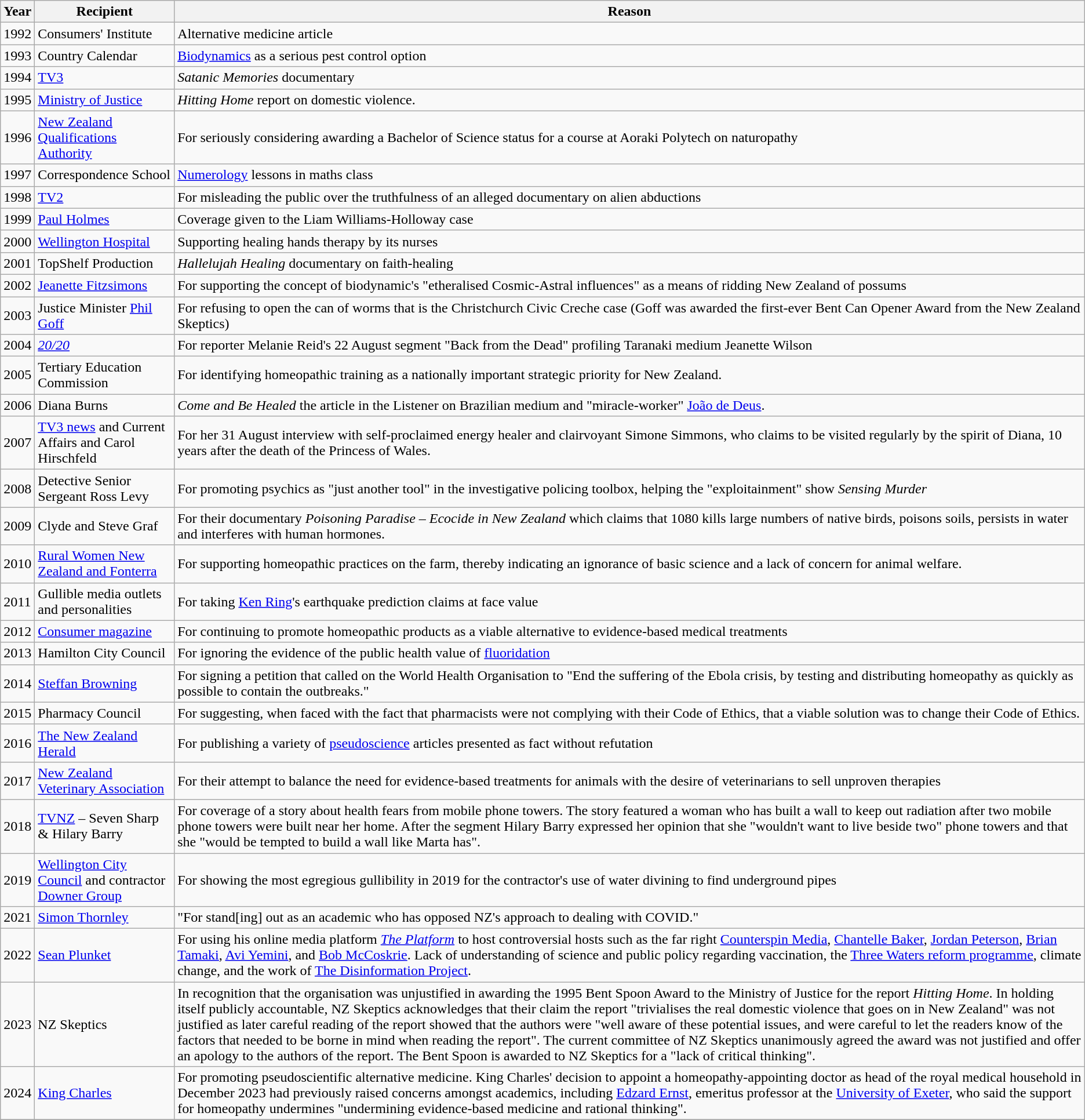<table class="wikitable mw-collapsible mw-collapsed">
<tr>
<th>Year</th>
<th>Recipient</th>
<th>Reason</th>
</tr>
<tr>
<td>1992</td>
<td>Consumers' Institute</td>
<td>Alternative medicine article</td>
</tr>
<tr>
<td>1993</td>
<td>Country Calendar</td>
<td><a href='#'>Biodynamics</a> as a serious pest control option</td>
</tr>
<tr>
<td>1994</td>
<td><a href='#'>TV3</a></td>
<td><em>Satanic Memories</em> documentary</td>
</tr>
<tr>
<td>1995</td>
<td><a href='#'>Ministry of Justice</a></td>
<td><em>Hitting Home</em> report on domestic violence.</td>
</tr>
<tr>
<td>1996</td>
<td><a href='#'>New Zealand Qualifications Authority</a></td>
<td>For seriously considering awarding a Bachelor of Science status for a course at Aoraki Polytech on naturopathy</td>
</tr>
<tr>
<td>1997</td>
<td>Correspondence School</td>
<td><a href='#'>Numerology</a> lessons in maths class</td>
</tr>
<tr>
<td>1998</td>
<td><a href='#'>TV2</a></td>
<td>For misleading the public over the truthfulness of an alleged documentary on alien abductions</td>
</tr>
<tr>
<td>1999</td>
<td><a href='#'>Paul Holmes</a></td>
<td>Coverage given to the Liam Williams-Holloway case</td>
</tr>
<tr>
<td>2000</td>
<td><a href='#'>Wellington Hospital</a></td>
<td>Supporting healing hands therapy by its nurses</td>
</tr>
<tr>
<td>2001</td>
<td>TopShelf Production</td>
<td><em>Hallelujah Healing</em> documentary on faith-healing</td>
</tr>
<tr>
<td>2002</td>
<td><a href='#'>Jeanette Fitzsimons</a></td>
<td>For supporting the concept of biodynamic's "etheralised Cosmic-Astral influences" as a means of ridding New Zealand of possums</td>
</tr>
<tr>
<td>2003</td>
<td>Justice Minister <a href='#'>Phil Goff</a></td>
<td>For refusing to open the can of worms that is the Christchurch Civic Creche case (Goff was awarded the first-ever Bent Can Opener Award from the New Zealand Skeptics)</td>
</tr>
<tr>
<td>2004</td>
<td><a href='#'><em>20/20</em></a></td>
<td>For reporter Melanie Reid's 22 August segment "Back from the Dead" profiling Taranaki medium Jeanette Wilson</td>
</tr>
<tr>
<td>2005</td>
<td>Tertiary Education Commission</td>
<td>For identifying homeopathic training as a nationally important strategic priority for New Zealand.</td>
</tr>
<tr>
<td>2006</td>
<td>Diana Burns</td>
<td><em>Come and Be Healed</em> the article in the Listener on Brazilian medium and "miracle-worker" <a href='#'>João de Deus</a>.</td>
</tr>
<tr>
<td>2007</td>
<td><a href='#'>TV3 news</a> and Current Affairs and Carol Hirschfeld</td>
<td>For her 31 August interview with self-proclaimed energy healer and clairvoyant Simone Simmons, who claims to be visited regularly by the spirit of Diana, 10 years after the death of the Princess of Wales.</td>
</tr>
<tr>
<td>2008</td>
<td>Detective Senior Sergeant Ross Levy</td>
<td>For promoting psychics as "just another tool" in the investigative policing toolbox, helping the "exploitainment" show <em>Sensing Murder</em></td>
</tr>
<tr>
<td>2009</td>
<td>Clyde and Steve Graf</td>
<td>For their documentary <em>Poisoning Paradise – Ecocide in New Zealand</em> which claims that 1080 kills large numbers of native birds, poisons soils, persists in water and interferes with human hormones.</td>
</tr>
<tr>
<td>2010</td>
<td><a href='#'>Rural Women New Zealand and Fonterra</a></td>
<td>For supporting homeopathic practices on the farm, thereby indicating an ignorance of basic science and a lack of concern for animal welfare.</td>
</tr>
<tr>
<td>2011</td>
<td>Gullible media outlets and personalities</td>
<td>For taking <a href='#'>Ken Ring</a>'s earthquake prediction claims at face value</td>
</tr>
<tr>
<td>2012</td>
<td><a href='#'>Consumer magazine</a></td>
<td>For continuing to promote homeopathic products as a viable alternative to evidence-based medical treatments</td>
</tr>
<tr>
<td>2013</td>
<td>Hamilton City Council</td>
<td>For ignoring the evidence of the public health value of <a href='#'>fluoridation</a></td>
</tr>
<tr>
<td>2014</td>
<td><a href='#'>Steffan Browning</a></td>
<td>For signing a petition that called on the World Health Organisation to "End the suffering of the Ebola crisis, by testing and distributing homeopathy as quickly as possible to contain the outbreaks."</td>
</tr>
<tr>
<td>2015</td>
<td>Pharmacy Council</td>
<td>For suggesting, when faced with the fact that pharmacists were not complying with their Code of Ethics, that a viable solution was to change their Code of Ethics.</td>
</tr>
<tr>
<td>2016</td>
<td><a href='#'>The New Zealand Herald</a></td>
<td>For publishing a variety of <a href='#'>pseudoscience</a> articles presented as fact without refutation</td>
</tr>
<tr>
<td>2017</td>
<td><a href='#'>New Zealand Veterinary Association</a></td>
<td>For their attempt to balance the need for evidence-based treatments for animals with the desire of veterinarians to sell unproven therapies</td>
</tr>
<tr>
<td>2018</td>
<td><a href='#'>TVNZ</a> – Seven Sharp & Hilary Barry</td>
<td>For coverage of a story about health fears from mobile phone towers. The story featured a woman who has built a wall to keep out radiation after two mobile phone towers were built near her home. After the segment Hilary Barry expressed her opinion that she "wouldn't want to live beside two" phone towers and that she "would be tempted to build a wall like Marta has".</td>
</tr>
<tr>
<td>2019</td>
<td><a href='#'>Wellington City Council</a> and contractor <a href='#'>Downer Group</a></td>
<td>For showing the most egregious gullibility in 2019 for the contractor's use of water divining to find underground pipes</td>
</tr>
<tr>
<td>2021</td>
<td><a href='#'>Simon Thornley</a></td>
<td>"For stand[ing] out as an academic who has opposed NZ's approach to dealing with COVID."</td>
</tr>
<tr>
<td>2022</td>
<td><a href='#'>Sean Plunket</a></td>
<td>For using his online media platform <a href='#'><em>The Platform</em></a> to host controversial hosts such as the far right <a href='#'>Counterspin Media</a>, <a href='#'>Chantelle Baker</a>, <a href='#'>Jordan Peterson</a>, <a href='#'>Brian Tamaki</a>, <a href='#'>Avi Yemini</a>, and <a href='#'>Bob McCoskrie</a>. Lack of understanding of science and public policy regarding vaccination, the <a href='#'>Three Waters reform programme</a>, climate change, and the work of <a href='#'>The Disinformation Project</a>.</td>
</tr>
<tr>
<td>2023</td>
<td>NZ Skeptics</td>
<td>In recognition that the organisation was unjustified in awarding the 1995 Bent Spoon Award to the Ministry of Justice for the report <em>Hitting Home</em>. In holding itself publicly accountable, NZ Skeptics acknowledges that their claim the report "trivialises the real domestic violence that goes on in New Zealand" was not justified as later careful reading of the report showed that the authors were "well aware of these potential issues, and were careful to let the readers know of the factors that needed to be borne in mind when reading the report". The current committee of NZ Skeptics unanimously agreed the award was not justified and offer an apology to the authors of the report. The Bent Spoon is awarded to NZ Skeptics for a "lack of critical thinking".</td>
</tr>
<tr>
<td>2024</td>
<td><a href='#'>King Charles</a></td>
<td>For promoting pseudoscientific alternative medicine. King Charles' decision to appoint a homeopathy-appointing doctor as head of the royal medical household in December 2023 had previously raised concerns amongst academics, including <a href='#'>Edzard Ernst</a>, emeritus professor at the <a href='#'>University of Exeter</a>, who said the support for homeopathy undermines "undermining evidence-based medicine and rational thinking".</td>
</tr>
<tr>
</tr>
</table>
